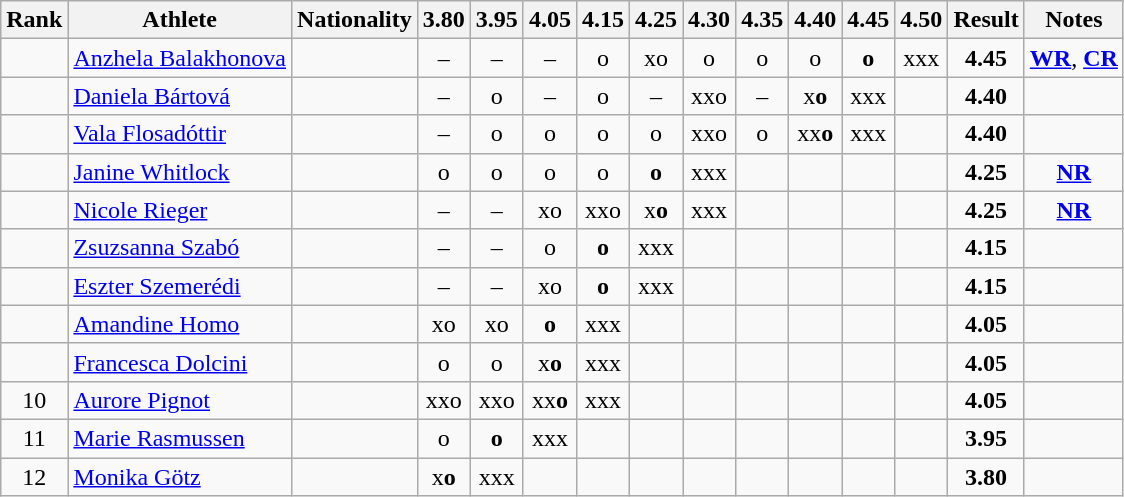<table class="wikitable sortable" style="text-align:center">
<tr>
<th>Rank</th>
<th>Athlete</th>
<th>Nationality</th>
<th>3.80</th>
<th>3.95</th>
<th>4.05</th>
<th>4.15</th>
<th>4.25</th>
<th>4.30</th>
<th>4.35</th>
<th>4.40</th>
<th>4.45</th>
<th>4.50</th>
<th>Result</th>
<th>Notes</th>
</tr>
<tr>
<td></td>
<td align="left"><a href='#'>Anzhela Balakhonova</a></td>
<td align=left></td>
<td>–</td>
<td>–</td>
<td>–</td>
<td>o</td>
<td>xo</td>
<td>o</td>
<td>o</td>
<td>o</td>
<td><strong>o</strong></td>
<td>xxx</td>
<td><strong>4.45</strong></td>
<td><strong><a href='#'>WR</a></strong>, <strong><a href='#'>CR</a></strong></td>
</tr>
<tr>
<td></td>
<td align="left"><a href='#'>Daniela Bártová</a></td>
<td align=left></td>
<td>–</td>
<td>o</td>
<td>–</td>
<td>o</td>
<td>–</td>
<td>xxo</td>
<td>–</td>
<td>x<strong>o</strong></td>
<td>xxx</td>
<td></td>
<td><strong>4.40</strong></td>
<td></td>
</tr>
<tr>
<td></td>
<td align="left"><a href='#'>Vala Flosadóttir</a></td>
<td align=left></td>
<td>–</td>
<td>o</td>
<td>o</td>
<td>o</td>
<td>o</td>
<td>xxo</td>
<td>o</td>
<td>xx<strong>o</strong></td>
<td>xxx</td>
<td></td>
<td><strong>4.40</strong></td>
<td></td>
</tr>
<tr>
<td></td>
<td align="left"><a href='#'>Janine Whitlock</a></td>
<td align=left></td>
<td>o</td>
<td>o</td>
<td>o</td>
<td>o</td>
<td><strong>o</strong></td>
<td>xxx</td>
<td></td>
<td></td>
<td></td>
<td></td>
<td><strong>4.25</strong></td>
<td><strong><a href='#'>NR</a></strong></td>
</tr>
<tr>
<td></td>
<td align="left"><a href='#'>Nicole Rieger</a></td>
<td align=left></td>
<td>–</td>
<td>–</td>
<td>xo</td>
<td>xxo</td>
<td>x<strong>o</strong></td>
<td>xxx</td>
<td></td>
<td></td>
<td></td>
<td></td>
<td><strong>4.25</strong></td>
<td><strong><a href='#'>NR</a></strong></td>
</tr>
<tr>
<td></td>
<td align="left"><a href='#'>Zsuzsanna Szabó</a></td>
<td align=left></td>
<td>–</td>
<td>–</td>
<td>o</td>
<td><strong>o</strong></td>
<td>xxx</td>
<td></td>
<td></td>
<td></td>
<td></td>
<td></td>
<td><strong>4.15</strong></td>
<td></td>
</tr>
<tr>
<td></td>
<td align="left"><a href='#'>Eszter Szemerédi</a></td>
<td align=left></td>
<td>–</td>
<td>–</td>
<td>xo</td>
<td><strong>o</strong></td>
<td>xxx</td>
<td></td>
<td></td>
<td></td>
<td></td>
<td></td>
<td><strong>4.15</strong></td>
<td></td>
</tr>
<tr>
<td></td>
<td align="left"><a href='#'>Amandine Homo</a></td>
<td align=left></td>
<td>xo</td>
<td>xo</td>
<td><strong>o</strong></td>
<td>xxx</td>
<td></td>
<td></td>
<td></td>
<td></td>
<td></td>
<td></td>
<td><strong>4.05</strong></td>
<td></td>
</tr>
<tr>
<td></td>
<td align="left"><a href='#'>Francesca Dolcini</a></td>
<td align=left></td>
<td>o</td>
<td>o</td>
<td>x<strong>o</strong></td>
<td>xxx</td>
<td></td>
<td></td>
<td></td>
<td></td>
<td></td>
<td></td>
<td><strong>4.05</strong></td>
<td></td>
</tr>
<tr>
<td>10</td>
<td align="left"><a href='#'>Aurore Pignot</a></td>
<td align=left></td>
<td>xxo</td>
<td>xxo</td>
<td>xx<strong>o</strong></td>
<td>xxx</td>
<td></td>
<td></td>
<td></td>
<td></td>
<td></td>
<td></td>
<td><strong>4.05</strong></td>
<td></td>
</tr>
<tr>
<td>11</td>
<td align="left"><a href='#'>Marie Rasmussen</a></td>
<td align=left></td>
<td>o</td>
<td><strong>o</strong></td>
<td>xxx</td>
<td></td>
<td></td>
<td></td>
<td></td>
<td></td>
<td></td>
<td></td>
<td><strong>3.95</strong></td>
<td></td>
</tr>
<tr>
<td>12</td>
<td align="left"><a href='#'>Monika Götz</a></td>
<td align=left></td>
<td>x<strong>o</strong></td>
<td>xxx</td>
<td></td>
<td></td>
<td></td>
<td></td>
<td></td>
<td></td>
<td></td>
<td></td>
<td><strong>3.80</strong></td>
<td></td>
</tr>
</table>
